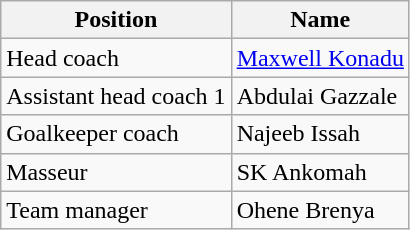<table class="wikitable">
<tr>
<th>Position</th>
<th>Name</th>
</tr>
<tr>
<td>Head coach</td>
<td align="left"> <a href='#'>Maxwell Konadu</a></td>
</tr>
<tr>
<td>Assistant head coach 1</td>
<td align="left"> Abdulai Gazzale</td>
</tr>
<tr>
<td>Goalkeeper coach</td>
<td align="left"> Najeeb Issah</td>
</tr>
<tr>
<td>Masseur</td>
<td> SK Ankomah</td>
</tr>
<tr>
<td>Team manager</td>
<td> Ohene Brenya</td>
</tr>
</table>
